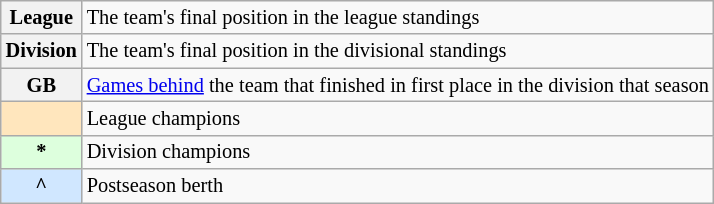<table class="wikitable plainrowheaders" style="font-size:85%">
<tr>
<th scope="row" style="text-align:center"><strong>League</strong></th>
<td>The team's final position in the league standings</td>
</tr>
<tr>
<th scope="row" style="text-align:center"><strong>Division</strong></th>
<td>The team's final position in the divisional standings</td>
</tr>
<tr>
<th scope="row" style="text-align:center"><strong>GB</strong></th>
<td><a href='#'>Games behind</a> the team that finished in first place in the division that season</td>
</tr>
<tr>
<th scope="row" style="text-align:center; background-color:#FFE6BD"></th>
<td>League champions</td>
</tr>
<tr>
<th scope="row" style="text-align:center; background-color:#DDFFDD">*</th>
<td>Division champions</td>
</tr>
<tr>
<th scope="row" style="text-align:center; background-color:#D0E7FF">^</th>
<td>Postseason berth</td>
</tr>
</table>
